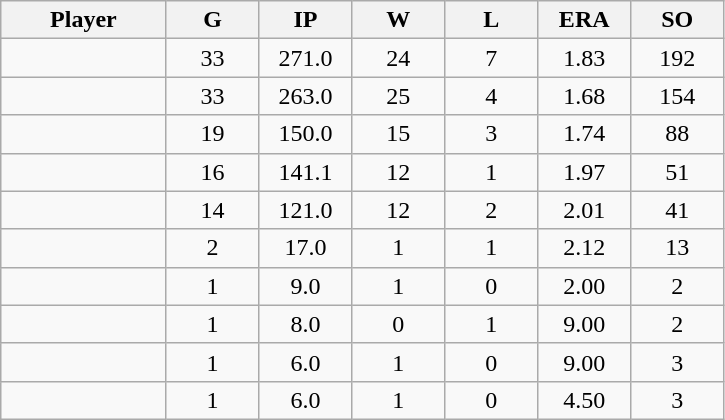<table class="wikitable sortable">
<tr>
<th bgcolor="#DDDDFF" width="16%">Player</th>
<th bgcolor="#DDDDFF" width="9%">G</th>
<th bgcolor="#DDDDFF" width="9%">IP</th>
<th bgcolor="#DDDDFF" width="9%">W</th>
<th bgcolor="#DDDDFF" width="9%">L</th>
<th bgcolor="#DDDDFF" width="9%">ERA</th>
<th bgcolor="#DDDDFF" width="9%">SO</th>
</tr>
<tr align="center">
<td></td>
<td>33</td>
<td>271.0</td>
<td>24</td>
<td>7</td>
<td>1.83</td>
<td>192</td>
</tr>
<tr align="center">
<td></td>
<td>33</td>
<td>263.0</td>
<td>25</td>
<td>4</td>
<td>1.68</td>
<td>154</td>
</tr>
<tr align="center">
<td></td>
<td>19</td>
<td>150.0</td>
<td>15</td>
<td>3</td>
<td>1.74</td>
<td>88</td>
</tr>
<tr align="center">
<td></td>
<td>16</td>
<td>141.1</td>
<td>12</td>
<td>1</td>
<td>1.97</td>
<td>51</td>
</tr>
<tr align="center">
<td></td>
<td>14</td>
<td>121.0</td>
<td>12</td>
<td>2</td>
<td>2.01</td>
<td>41</td>
</tr>
<tr align="center">
<td></td>
<td>2</td>
<td>17.0</td>
<td>1</td>
<td>1</td>
<td>2.12</td>
<td>13</td>
</tr>
<tr align="center">
<td></td>
<td>1</td>
<td>9.0</td>
<td>1</td>
<td>0</td>
<td>2.00</td>
<td>2</td>
</tr>
<tr align="center">
<td></td>
<td>1</td>
<td>8.0</td>
<td>0</td>
<td>1</td>
<td>9.00</td>
<td>2</td>
</tr>
<tr align="center">
<td></td>
<td>1</td>
<td>6.0</td>
<td>1</td>
<td>0</td>
<td>9.00</td>
<td>3</td>
</tr>
<tr align="center">
<td></td>
<td>1</td>
<td>6.0</td>
<td>1</td>
<td>0</td>
<td>4.50</td>
<td>3</td>
</tr>
</table>
